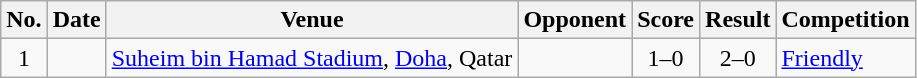<table class="wikitable sortable">
<tr>
<th scope="col">No.</th>
<th scope="col">Date</th>
<th scope="col">Venue</th>
<th scope="col">Opponent</th>
<th scope="col">Score</th>
<th scope="col">Result</th>
<th scope="col">Competition</th>
</tr>
<tr>
<td align="center">1</td>
<td></td>
<td><a href='#'>Suheim bin Hamad Stadium</a>, <a href='#'>Doha</a>, Qatar</td>
<td></td>
<td align="center">1–0</td>
<td align="center">2–0</td>
<td><a href='#'>Friendly</a></td>
</tr>
</table>
